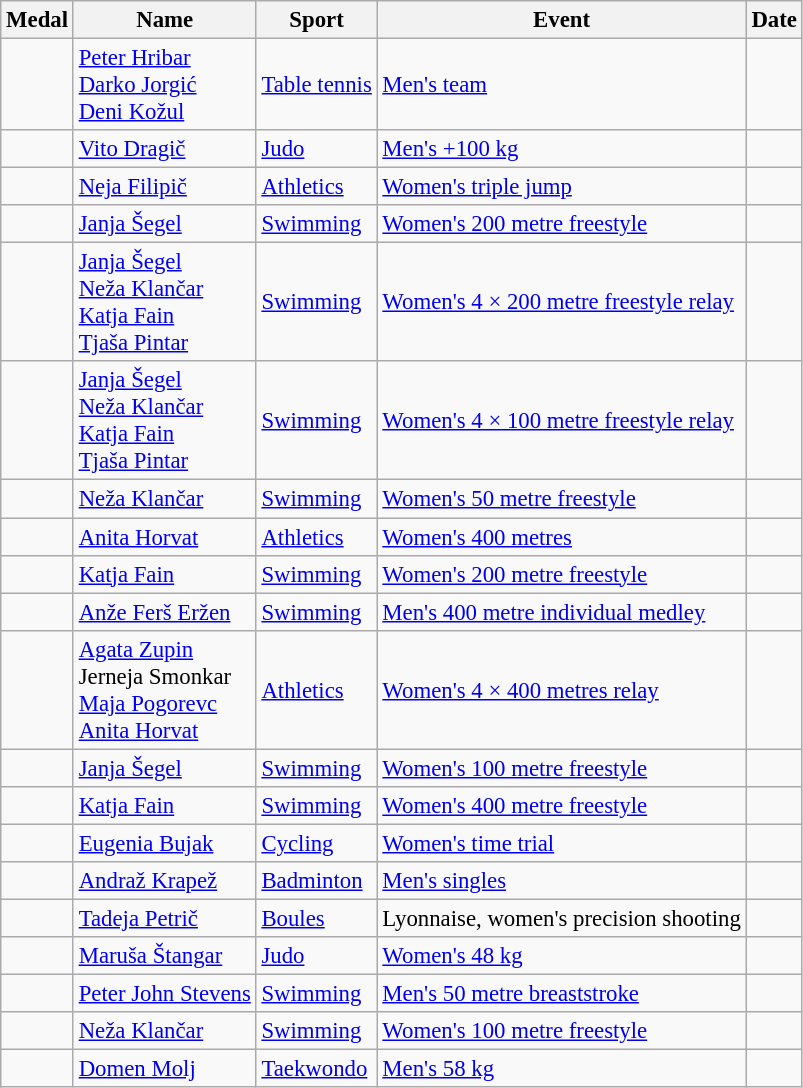<table class="wikitable sortable" style="font-size: 95%;">
<tr>
<th>Medal</th>
<th>Name</th>
<th>Sport</th>
<th>Event</th>
<th>Date</th>
</tr>
<tr>
<td></td>
<td><a href='#'>Peter Hribar</a><br><a href='#'>Darko Jorgić</a><br><a href='#'>Deni Kožul</a></td>
<td><a href='#'>Table tennis</a></td>
<td><a href='#'>Men's team</a></td>
<td></td>
</tr>
<tr>
<td></td>
<td><a href='#'>Vito Dragič</a></td>
<td><a href='#'>Judo</a></td>
<td><a href='#'>Men's +100 kg</a></td>
<td></td>
</tr>
<tr>
<td></td>
<td><a href='#'>Neja Filipič</a></td>
<td><a href='#'>Athletics</a></td>
<td><a href='#'>Women's triple jump</a></td>
<td></td>
</tr>
<tr>
<td></td>
<td><a href='#'>Janja Šegel</a></td>
<td><a href='#'>Swimming</a></td>
<td><a href='#'>Women's 200 metre freestyle</a></td>
<td></td>
</tr>
<tr>
<td></td>
<td><a href='#'>Janja Šegel</a><br><a href='#'>Neža Klančar</a><br><a href='#'>Katja Fain</a><br><a href='#'>Tjaša Pintar</a></td>
<td><a href='#'>Swimming</a></td>
<td><a href='#'>Women's 4 × 200 metre freestyle relay</a></td>
<td></td>
</tr>
<tr>
<td></td>
<td><a href='#'>Janja Šegel</a><br><a href='#'>Neža Klančar</a><br><a href='#'>Katja Fain</a><br><a href='#'>Tjaša Pintar</a></td>
<td><a href='#'>Swimming</a></td>
<td><a href='#'>Women's 4 × 100 metre freestyle relay</a></td>
<td></td>
</tr>
<tr>
<td></td>
<td><a href='#'>Neža Klančar</a></td>
<td><a href='#'>Swimming</a></td>
<td><a href='#'>Women's 50 metre freestyle</a></td>
<td></td>
</tr>
<tr>
<td></td>
<td><a href='#'>Anita Horvat</a></td>
<td><a href='#'>Athletics</a></td>
<td><a href='#'>Women's 400 metres</a></td>
<td></td>
</tr>
<tr>
<td></td>
<td><a href='#'>Katja Fain</a></td>
<td><a href='#'>Swimming</a></td>
<td><a href='#'>Women's 200 metre freestyle</a></td>
<td></td>
</tr>
<tr>
<td></td>
<td><a href='#'>Anže Ferš Eržen</a></td>
<td><a href='#'>Swimming</a></td>
<td><a href='#'>Men's 400 metre individual medley</a></td>
<td></td>
</tr>
<tr>
<td></td>
<td><a href='#'>Agata Zupin</a><br>Jerneja Smonkar<br><a href='#'>Maja Pogorevc</a><br><a href='#'>Anita Horvat</a></td>
<td><a href='#'>Athletics</a></td>
<td><a href='#'>Women's 4 × 400 metres relay</a></td>
<td></td>
</tr>
<tr>
<td></td>
<td><a href='#'>Janja Šegel</a></td>
<td><a href='#'>Swimming</a></td>
<td><a href='#'>Women's 100 metre freestyle</a></td>
<td></td>
</tr>
<tr>
<td></td>
<td><a href='#'>Katja Fain</a></td>
<td><a href='#'>Swimming</a></td>
<td><a href='#'>Women's 400 metre freestyle</a></td>
<td></td>
</tr>
<tr>
<td></td>
<td><a href='#'>Eugenia Bujak</a></td>
<td><a href='#'>Cycling</a></td>
<td><a href='#'>Women's time trial</a></td>
<td></td>
</tr>
<tr>
<td></td>
<td><a href='#'>Andraž Krapež</a></td>
<td><a href='#'>Badminton</a></td>
<td><a href='#'>Men's singles</a></td>
<td></td>
</tr>
<tr>
<td></td>
<td><a href='#'>Tadeja Petrič</a></td>
<td><a href='#'>Boules</a></td>
<td>Lyonnaise, women's precision shooting</td>
<td></td>
</tr>
<tr>
<td></td>
<td><a href='#'>Maruša Štangar</a></td>
<td><a href='#'>Judo</a></td>
<td><a href='#'>Women's 48 kg</a></td>
<td></td>
</tr>
<tr>
<td></td>
<td><a href='#'>Peter John Stevens</a></td>
<td><a href='#'>Swimming</a></td>
<td><a href='#'>Men's 50 metre breaststroke</a></td>
<td></td>
</tr>
<tr>
<td></td>
<td><a href='#'>Neža Klančar</a></td>
<td><a href='#'>Swimming</a></td>
<td><a href='#'>Women's 100 metre freestyle</a></td>
<td></td>
</tr>
<tr>
<td></td>
<td><a href='#'>Domen Molj</a></td>
<td><a href='#'>Taekwondo</a></td>
<td><a href='#'>Men's 58 kg</a></td>
<td></td>
</tr>
</table>
